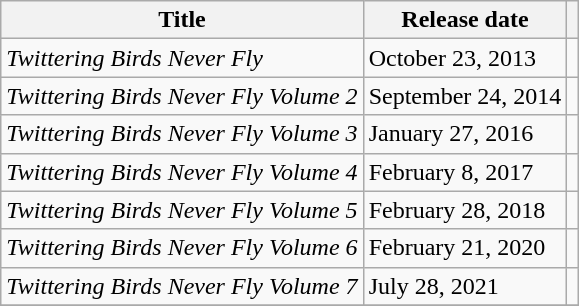<table class="wikitable plainrowheaders" style="text-align:left;">
<tr>
<th scope="col">Title</th>
<th scope="col">Release date</th>
<th scope="col"></th>
</tr>
<tr>
<td><em>Twittering Birds Never Fly</em></td>
<td>October 23, 2013</td>
<td></td>
</tr>
<tr>
<td><em>Twittering Birds Never Fly Volume 2</em></td>
<td>September 24, 2014</td>
<td></td>
</tr>
<tr>
<td><em>Twittering Birds Never Fly Volume 3</em></td>
<td>January 27, 2016</td>
<td></td>
</tr>
<tr>
<td><em>Twittering Birds Never Fly Volume 4</em></td>
<td>February 8, 2017</td>
<td></td>
</tr>
<tr>
<td><em>Twittering Birds Never Fly Volume 5</em></td>
<td>February 28, 2018</td>
<td></td>
</tr>
<tr>
<td><em>Twittering Birds Never Fly Volume 6</em></td>
<td>February 21, 2020</td>
<td></td>
</tr>
<tr>
<td><em>Twittering Birds Never Fly Volume 7</em></td>
<td>July 28, 2021</td>
<td></td>
</tr>
<tr>
</tr>
</table>
